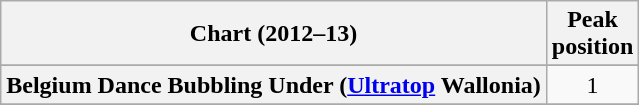<table class="wikitable plainrowheaders sortable">
<tr>
<th scope="col">Chart (2012–13)</th>
<th scope="col">Peak<br>position</th>
</tr>
<tr>
</tr>
<tr>
</tr>
<tr>
</tr>
<tr>
<th scope="row">Belgium Dance Bubbling Under (<a href='#'>Ultratop</a> Wallonia)</th>
<td align=center>1</td>
</tr>
<tr>
</tr>
<tr>
</tr>
<tr>
</tr>
<tr>
</tr>
<tr>
</tr>
<tr>
</tr>
<tr>
</tr>
<tr>
</tr>
</table>
